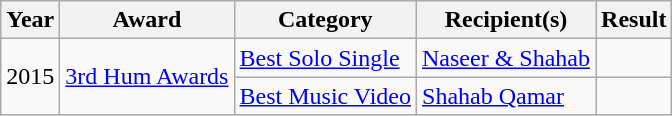<table class="wikitable sortable">
<tr>
<th>Year</th>
<th>Award</th>
<th>Category</th>
<th>Recipient(s)</th>
<th>Result</th>
</tr>
<tr>
<td rowspan="2">2015</td>
<td rowspan="2"><a href='#'>3rd Hum Awards</a></td>
<td><a href='#'>Best Solo Single</a></td>
<td><a href='#'>Naseer & Shahab</a></td>
<td></td>
</tr>
<tr>
<td><a href='#'>Best Music Video</a></td>
<td><a href='#'>Shahab Qamar</a></td>
<td></td>
</tr>
</table>
